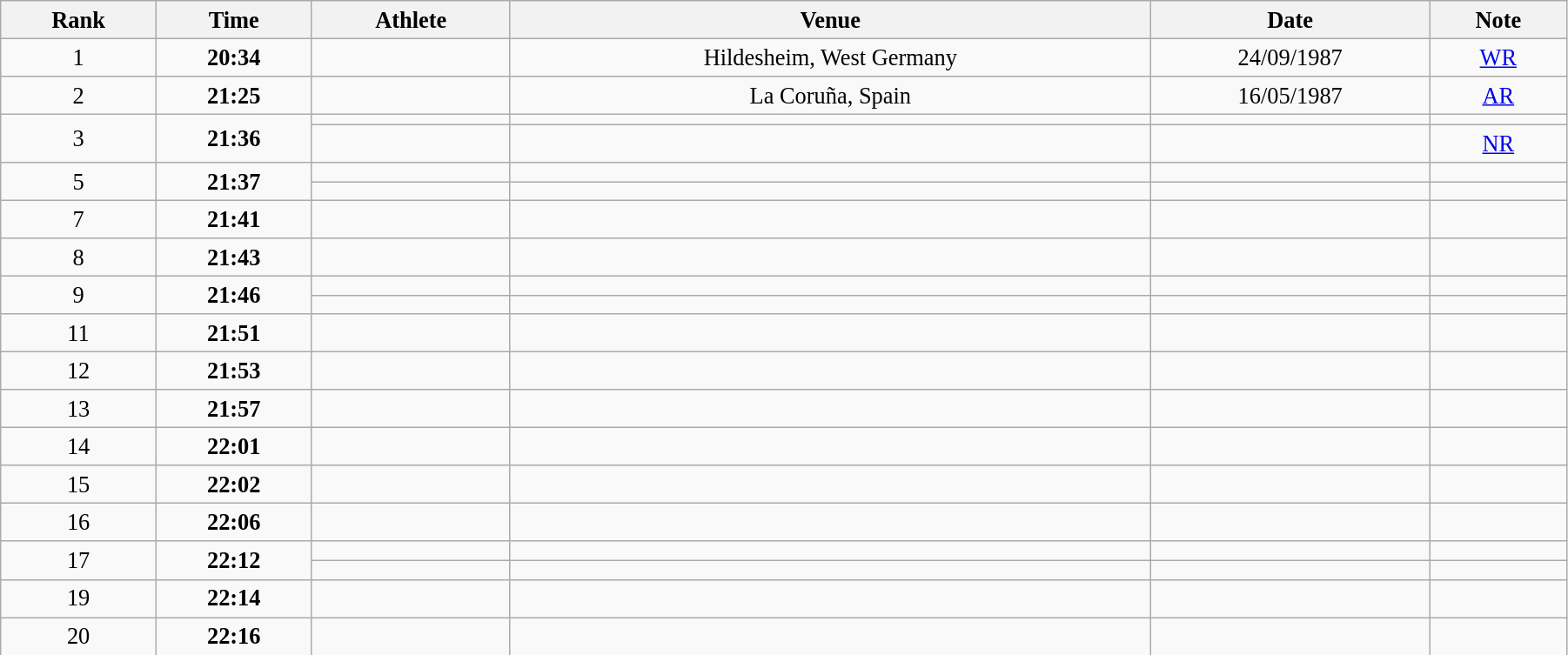<table class="wikitable" style=" text-align:center; font-size:110%;" width="95%">
<tr>
<th>Rank</th>
<th>Time</th>
<th>Athlete</th>
<th>Venue</th>
<th>Date</th>
<th>Note</th>
</tr>
<tr>
<td>1</td>
<td><strong>20:34</strong></td>
<td align=left></td>
<td>Hildesheim, West Germany</td>
<td>24/09/1987</td>
<td><a href='#'>WR</a></td>
</tr>
<tr>
<td>2</td>
<td><strong>21:25</strong></td>
<td align=left></td>
<td>La Coruña, Spain</td>
<td>16/05/1987</td>
<td><a href='#'>AR</a></td>
</tr>
<tr>
<td rowspan=2>3</td>
<td rowspan=2><strong>21:36</strong></td>
<td align=left></td>
<td></td>
<td></td>
<td></td>
</tr>
<tr>
<td align=left></td>
<td></td>
<td></td>
<td><a href='#'>NR</a></td>
</tr>
<tr>
<td rowspan=2>5</td>
<td rowspan=2><strong>21:37</strong></td>
<td align=left></td>
<td></td>
<td></td>
<td></td>
</tr>
<tr>
<td align=left></td>
<td></td>
<td></td>
<td></td>
</tr>
<tr>
<td>7</td>
<td><strong>21:41</strong></td>
<td align=left></td>
<td></td>
<td></td>
<td></td>
</tr>
<tr>
<td>8</td>
<td><strong>21:43</strong></td>
<td align=left></td>
<td></td>
<td></td>
<td></td>
</tr>
<tr>
<td rowspan=2>9</td>
<td rowspan=2><strong>21:46</strong></td>
<td align=left></td>
<td></td>
<td></td>
<td></td>
</tr>
<tr>
<td align=left></td>
<td></td>
<td></td>
<td></td>
</tr>
<tr>
<td>11</td>
<td><strong>21:51</strong></td>
<td align=left></td>
<td></td>
<td></td>
<td></td>
</tr>
<tr>
<td>12</td>
<td><strong>21:53</strong></td>
<td align=left></td>
<td></td>
<td></td>
<td></td>
</tr>
<tr>
<td>13</td>
<td><strong>21:57</strong></td>
<td align=left></td>
<td></td>
<td></td>
<td></td>
</tr>
<tr>
<td>14</td>
<td><strong>22:01</strong></td>
<td align=left></td>
<td></td>
<td></td>
<td></td>
</tr>
<tr>
<td>15</td>
<td><strong>22:02</strong></td>
<td align=left></td>
<td></td>
<td></td>
<td></td>
</tr>
<tr>
<td>16</td>
<td><strong>22:06</strong></td>
<td align=left></td>
<td></td>
<td></td>
<td></td>
</tr>
<tr>
<td rowspan=2>17</td>
<td rowspan=2><strong>22:12</strong></td>
<td align=left></td>
<td></td>
<td></td>
<td></td>
</tr>
<tr>
<td align=left></td>
<td></td>
<td></td>
<td></td>
</tr>
<tr>
<td>19</td>
<td><strong>22:14</strong></td>
<td align=left></td>
<td></td>
<td></td>
<td></td>
</tr>
<tr>
<td>20</td>
<td><strong>22:16</strong></td>
<td align=left></td>
<td></td>
<td></td>
<td></td>
</tr>
</table>
